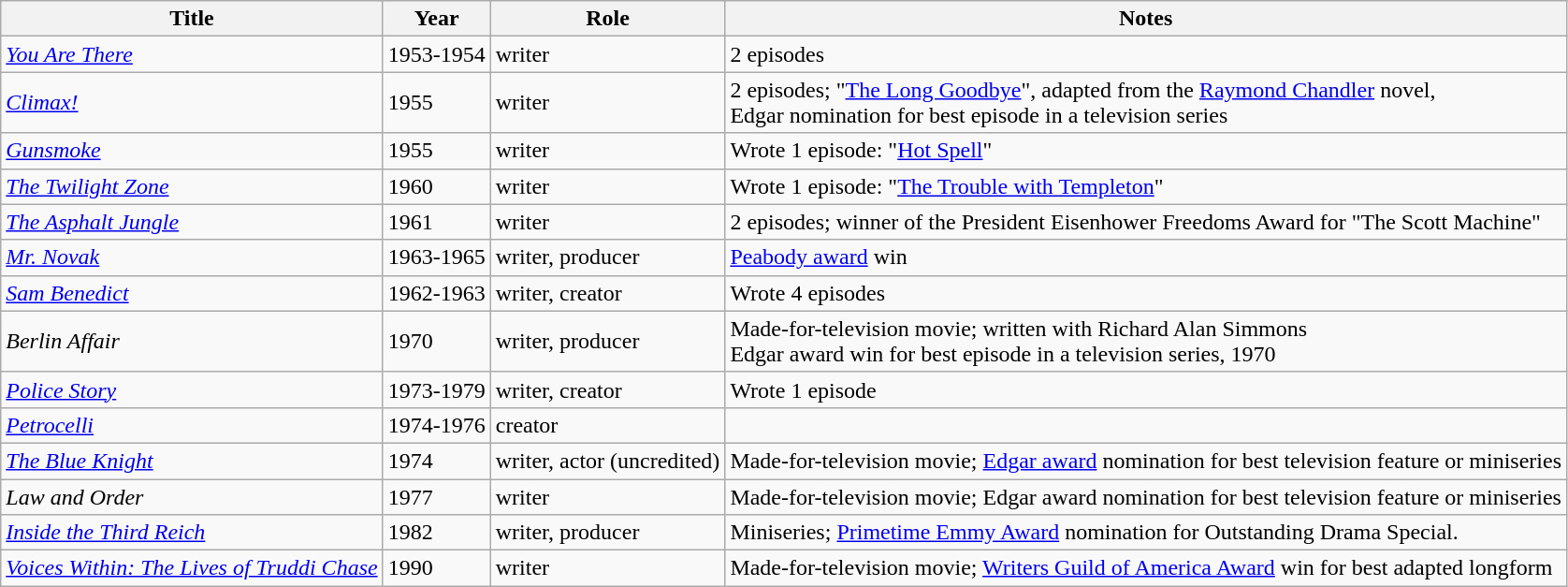<table class="wikitable">
<tr>
<th>Title</th>
<th>Year</th>
<th>Role</th>
<th>Notes</th>
</tr>
<tr>
<td><a href='#'><em>You Are There</em></a></td>
<td>1953-1954</td>
<td>writer</td>
<td>2 episodes</td>
</tr>
<tr>
<td><em><a href='#'>Climax!</a></em></td>
<td>1955</td>
<td>writer</td>
<td>2 episodes; "<a href='#'>The Long Goodbye</a>", adapted from the <a href='#'>Raymond Chandler</a> novel,<br>Edgar nomination for best episode in a television series</td>
</tr>
<tr>
<td><em><a href='#'>Gunsmoke</a></em></td>
<td>1955</td>
<td>writer</td>
<td>Wrote 1 episode: "<a href='#'>Hot Spell</a>"</td>
</tr>
<tr>
<td><em><a href='#'>The Twilight Zone</a></em></td>
<td>1960</td>
<td>writer</td>
<td>Wrote 1 episode: "<a href='#'>The Trouble with Templeton</a>"</td>
</tr>
<tr>
<td><em><a href='#'>The Asphalt Jungle</a></em></td>
<td>1961</td>
<td>writer</td>
<td>2 episodes; winner of the President Eisenhower Freedoms Award for "The Scott Machine"</td>
</tr>
<tr>
<td><em><a href='#'>Mr. Novak</a></em></td>
<td>1963-1965</td>
<td>writer, producer</td>
<td><a href='#'>Peabody award</a> win</td>
</tr>
<tr>
<td><em><a href='#'>Sam Benedict</a></em></td>
<td>1962-1963</td>
<td>writer, creator</td>
<td>Wrote 4 episodes</td>
</tr>
<tr>
<td><em>Berlin Affair</em></td>
<td>1970</td>
<td>writer, producer</td>
<td>Made-for-television movie; written with Richard Alan Simmons<br>Edgar award win for best episode in a television series, 1970</td>
</tr>
<tr>
<td><em><a href='#'>Police Story</a></em></td>
<td>1973-1979</td>
<td>writer, creator</td>
<td>Wrote 1 episode</td>
</tr>
<tr>
<td><em><a href='#'>Petrocelli</a></em></td>
<td>1974-1976</td>
<td>creator</td>
<td></td>
</tr>
<tr>
<td><a href='#'><em>The Blue Knight</em></a></td>
<td>1974</td>
<td>writer, actor (uncredited)</td>
<td>Made-for-television movie; <a href='#'>Edgar award</a> nomination for best television feature or miniseries</td>
</tr>
<tr>
<td><em>Law and Order</em></td>
<td>1977</td>
<td>writer</td>
<td>Made-for-television movie; Edgar award nomination for best television feature or miniseries</td>
</tr>
<tr>
<td><em><a href='#'>Inside the Third Reich</a></em></td>
<td>1982</td>
<td>writer, producer</td>
<td>Miniseries; <a href='#'>Primetime Emmy Award</a> nomination for Outstanding Drama Special.</td>
</tr>
<tr>
<td><em><a href='#'>Voices Within: The Lives of Truddi Chase</a></em></td>
<td>1990</td>
<td>writer</td>
<td>Made-for-television movie; <a href='#'>Writers Guild of America Award</a> win for best adapted longform</td>
</tr>
</table>
